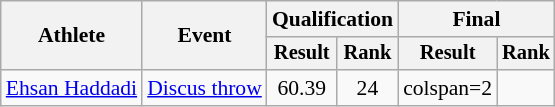<table class="wikitable" style="font-size:90%">
<tr>
<th rowspan="2">Athlete</th>
<th rowspan="2">Event</th>
<th colspan="2">Qualification</th>
<th colspan="2">Final</th>
</tr>
<tr style="font-size:95%">
<th>Result</th>
<th>Rank</th>
<th>Result</th>
<th>Rank</th>
</tr>
<tr style=text-align:center>
<td style=text-align:left><a href='#'>Ehsan Haddadi</a></td>
<td style=text-align:left><a href='#'>Discus throw</a></td>
<td>60.39</td>
<td>24</td>
<td>colspan=2 </td>
</tr>
</table>
